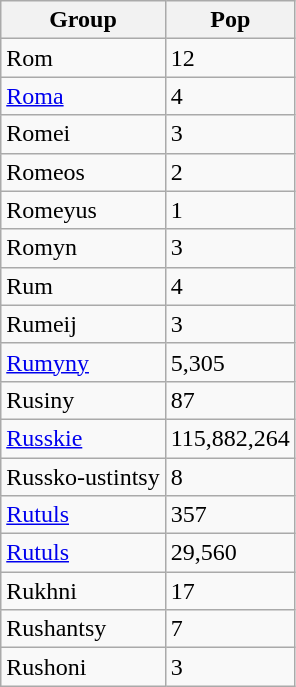<table class = "wikitable sortable">
<tr>
<th>Group</th>
<th>Pop</th>
</tr>
<tr>
<td>Rom</td>
<td>12</td>
</tr>
<tr>
<td><a href='#'>Roma</a></td>
<td>4</td>
</tr>
<tr>
<td>Romei</td>
<td>3</td>
</tr>
<tr>
<td>Romeos</td>
<td>2</td>
</tr>
<tr>
<td>Romeyus</td>
<td>1</td>
</tr>
<tr>
<td>Romyn</td>
<td>3</td>
</tr>
<tr>
<td>Rum</td>
<td>4</td>
</tr>
<tr>
<td>Rumeij</td>
<td>3</td>
</tr>
<tr>
<td><a href='#'>Rumyny</a></td>
<td>5,305</td>
</tr>
<tr>
<td>Rusiny</td>
<td>87</td>
</tr>
<tr>
<td><a href='#'>Russkie</a></td>
<td>115,882,264</td>
</tr>
<tr>
<td>Russko-ustintsy</td>
<td>8</td>
</tr>
<tr>
<td><a href='#'>Rutuls</a></td>
<td>357</td>
</tr>
<tr>
<td><a href='#'>Rutuls</a></td>
<td>29,560</td>
</tr>
<tr>
<td>Rukhni</td>
<td>17</td>
</tr>
<tr>
<td>Rushantsy</td>
<td>7</td>
</tr>
<tr>
<td>Rushoni</td>
<td>3</td>
</tr>
</table>
